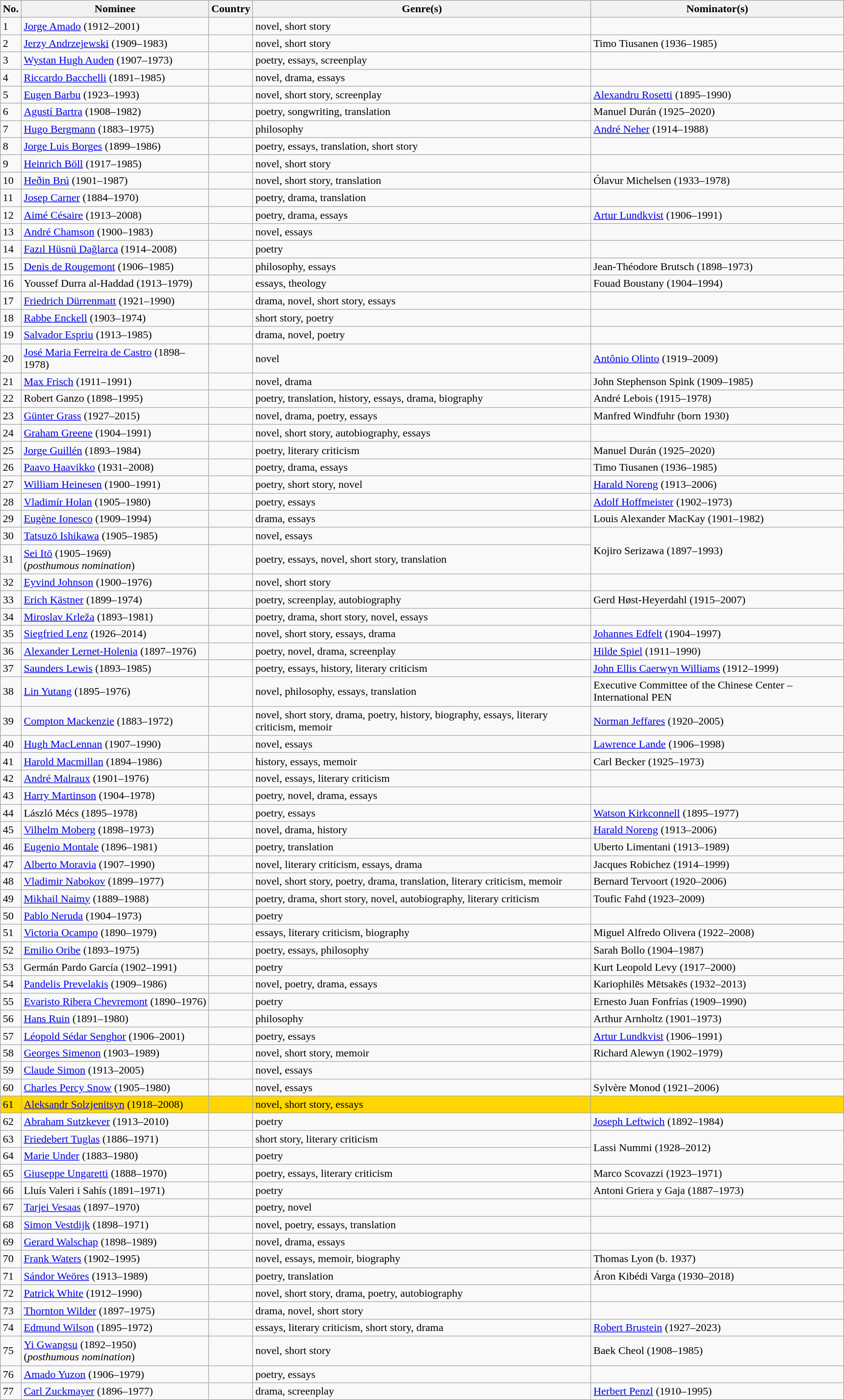<table class="sortable wikitable mw-collapsible">
<tr>
<th scope=col>No.</th>
<th scope=col>Nominee</th>
<th scope=col>Country</th>
<th scope=col>Genre(s)</th>
<th scope=col>Nominator(s)</th>
</tr>
<tr>
<td>1</td>
<td><a href='#'>Jorge Amado</a> (1912–2001)</td>
<td></td>
<td>novel, short story</td>
<td></td>
</tr>
<tr>
<td>2</td>
<td><a href='#'>Jerzy Andrzejewski</a> (1909–1983)</td>
<td></td>
<td>novel, short story</td>
<td>Timo Tiusanen (1936–1985)</td>
</tr>
<tr>
<td>3</td>
<td><a href='#'>Wystan Hugh Auden</a> (1907–1973)</td>
<td><br></td>
<td>poetry, essays, screenplay</td>
<td></td>
</tr>
<tr>
<td>4</td>
<td><a href='#'>Riccardo Bacchelli</a> (1891–1985)</td>
<td></td>
<td>novel, drama, essays</td>
<td></td>
</tr>
<tr>
<td>5</td>
<td><a href='#'>Eugen Barbu</a> (1923–1993)</td>
<td></td>
<td>novel, short story, screenplay</td>
<td><a href='#'>Alexandru Rosetti</a> (1895–1990)</td>
</tr>
<tr>
<td>6</td>
<td><a href='#'>Agustí Bartra</a> (1908–1982)</td>
<td></td>
<td>poetry, songwriting, translation</td>
<td>Manuel Durán (1925–2020)</td>
</tr>
<tr>
<td>7</td>
<td><a href='#'>Hugo Bergmann</a> (1883–1975)</td>
<td><br></td>
<td>philosophy</td>
<td><a href='#'>André Neher</a> (1914–1988)</td>
</tr>
<tr>
<td>8</td>
<td><a href='#'>Jorge Luis Borges</a> (1899–1986)</td>
<td></td>
<td>poetry, essays, translation, short story</td>
<td></td>
</tr>
<tr>
<td>9</td>
<td><a href='#'>Heinrich Böll</a> (1917–1985)</td>
<td></td>
<td>novel, short story</td>
<td></td>
</tr>
<tr>
<td>10</td>
<td><a href='#'>Heðin Brú</a> (1901–1987)</td>
<td></td>
<td>novel, short story, translation</td>
<td>Ólavur Michelsen (1933–1978)</td>
</tr>
<tr>
<td>11</td>
<td><a href='#'>Josep Carner</a> (1884–1970)</td>
<td></td>
<td>poetry, drama, translation</td>
<td></td>
</tr>
<tr>
<td>12</td>
<td><a href='#'>Aimé Césaire</a> (1913–2008)</td>
<td></td>
<td>poetry, drama, essays</td>
<td><a href='#'>Artur Lundkvist</a> (1906–1991)</td>
</tr>
<tr>
<td>13</td>
<td><a href='#'>André Chamson</a> (1900–1983)</td>
<td></td>
<td>novel, essays</td>
<td></td>
</tr>
<tr>
<td>14</td>
<td><a href='#'>Fazıl Hüsnü Dağlarca</a> (1914–2008)</td>
<td></td>
<td>poetry</td>
<td></td>
</tr>
<tr>
<td>15</td>
<td><a href='#'>Denis de Rougemont</a> (1906–1985)</td>
<td></td>
<td>philosophy, essays</td>
<td>Jean-Théodore Brutsch (1898–1973)</td>
</tr>
<tr>
<td>16</td>
<td>Youssef Durra al-Haddad (1913–1979)</td>
<td></td>
<td>essays, theology</td>
<td>Fouad Boustany (1904–1994)</td>
</tr>
<tr>
<td>17</td>
<td><a href='#'>Friedrich Dürrenmatt</a> (1921–1990)</td>
<td></td>
<td>drama, novel, short story, essays</td>
<td></td>
</tr>
<tr>
<td>18</td>
<td><a href='#'>Rabbe Enckell</a> (1903–1974)</td>
<td></td>
<td>short story, poetry</td>
<td></td>
</tr>
<tr>
<td>19</td>
<td><a href='#'>Salvador Espriu</a> (1913–1985)</td>
<td></td>
<td>drama, novel, poetry</td>
<td></td>
</tr>
<tr>
<td>20</td>
<td><a href='#'>José Maria Ferreira de Castro</a> (1898–1978)</td>
<td></td>
<td>novel</td>
<td><a href='#'>Antônio Olinto</a> (1919–2009)</td>
</tr>
<tr>
<td>21</td>
<td><a href='#'>Max Frisch</a> (1911–1991)</td>
<td></td>
<td>novel, drama</td>
<td>John Stephenson Spink (1909–1985)</td>
</tr>
<tr>
<td>22</td>
<td>Robert Ganzo (1898–1995)</td>
<td><br></td>
<td>poetry, translation, history, essays, drama, biography</td>
<td>André Lebois (1915–1978)</td>
</tr>
<tr>
<td>23</td>
<td><a href='#'>Günter Grass</a> (1927–2015)</td>
<td></td>
<td>novel, drama, poetry, essays</td>
<td>Manfred Windfuhr (born 1930)</td>
</tr>
<tr>
<td>24</td>
<td><a href='#'>Graham Greene</a> (1904–1991)</td>
<td></td>
<td>novel, short story, autobiography, essays</td>
<td></td>
</tr>
<tr>
<td>25</td>
<td><a href='#'>Jorge Guillén</a> (1893–1984)</td>
<td></td>
<td>poetry, literary criticism</td>
<td>Manuel Durán (1925–2020)</td>
</tr>
<tr>
<td>26</td>
<td><a href='#'>Paavo Haavikko</a> (1931–2008)</td>
<td></td>
<td>poetry, drama, essays</td>
<td>Timo Tiusanen (1936–1985)</td>
</tr>
<tr>
<td>27</td>
<td><a href='#'>William Heinesen</a> (1900–1991)</td>
<td></td>
<td>poetry, short story, novel</td>
<td><a href='#'>Harald Noreng</a> (1913–2006)</td>
</tr>
<tr>
<td>28</td>
<td><a href='#'>Vladimír Holan</a> (1905–1980)</td>
<td></td>
<td>poetry, essays</td>
<td><a href='#'>Adolf Hoffmeister</a> (1902–1973)</td>
</tr>
<tr>
<td>29</td>
<td><a href='#'>Eugène Ionesco</a> (1909–1994)</td>
<td><br></td>
<td>drama, essays</td>
<td>Louis Alexander MacKay (1901–1982)</td>
</tr>
<tr>
<td>30</td>
<td><a href='#'>Tatsuzō Ishikawa</a> (1905–1985)</td>
<td></td>
<td>novel, essays</td>
<td rowspan=2>Kojiro Serizawa (1897–1993)</td>
</tr>
<tr>
<td>31</td>
<td><a href='#'>Sei Itō</a> (1905–1969)<br>(<em>posthumous nomination</em>)</td>
<td></td>
<td>poetry, essays, novel, short story, translation</td>
</tr>
<tr>
<td>32</td>
<td><a href='#'>Eyvind Johnson</a> (1900–1976)</td>
<td></td>
<td>novel, short story</td>
<td></td>
</tr>
<tr>
<td>33</td>
<td><a href='#'>Erich Kästner</a> (1899–1974)</td>
<td></td>
<td>poetry, screenplay, autobiography</td>
<td>Gerd Høst-Heyerdahl (1915–2007)</td>
</tr>
<tr>
<td>34</td>
<td><a href='#'>Miroslav Krleža</a> (1893–1981)</td>
<td><br></td>
<td>poetry, drama, short story, novel, essays</td>
<td></td>
</tr>
<tr>
<td>35</td>
<td><a href='#'>Siegfried Lenz</a> (1926–2014)</td>
<td></td>
<td>novel, short story, essays, drama</td>
<td><a href='#'>Johannes Edfelt</a> (1904–1997)</td>
</tr>
<tr>
<td>36</td>
<td><a href='#'>Alexander Lernet-Holenia</a> (1897–1976)</td>
<td></td>
<td>poetry, novel, drama, screenplay</td>
<td><a href='#'>Hilde Spiel</a> (1911–1990)</td>
</tr>
<tr>
<td>37</td>
<td><a href='#'>Saunders Lewis</a> (1893–1985)</td>
<td></td>
<td>poetry, essays, history, literary criticism</td>
<td><a href='#'>John Ellis Caerwyn Williams</a> (1912–1999)</td>
</tr>
<tr>
<td>38</td>
<td><a href='#'>Lin Yutang</a> (1895–1976)</td>
<td></td>
<td>novel, philosophy, essays, translation</td>
<td>Executive Committee of the Chinese Center – International PEN</td>
</tr>
<tr>
<td>39</td>
<td><a href='#'>Compton Mackenzie</a> (1883–1972)</td>
<td></td>
<td>novel, short story, drama, poetry, history, biography, essays, literary criticism, memoir</td>
<td><a href='#'>Norman Jeffares</a> (1920–2005)</td>
</tr>
<tr>
<td>40</td>
<td><a href='#'>Hugh MacLennan</a> (1907–1990)</td>
<td></td>
<td>novel, essays</td>
<td><a href='#'>Lawrence Lande</a> (1906–1998)</td>
</tr>
<tr>
<td>41</td>
<td><a href='#'>Harold Macmillan</a> (1894–1986)</td>
<td></td>
<td>history, essays, memoir</td>
<td>Carl Becker (1925–1973)</td>
</tr>
<tr>
<td>42</td>
<td><a href='#'>André Malraux</a> (1901–1976)</td>
<td></td>
<td>novel, essays, literary criticism</td>
<td></td>
</tr>
<tr>
<td>43</td>
<td><a href='#'>Harry Martinson</a> (1904–1978)</td>
<td></td>
<td>poetry, novel, drama, essays</td>
<td></td>
</tr>
<tr>
<td>44</td>
<td>László Mécs (1895–1978)</td>
<td></td>
<td>poetry, essays</td>
<td><a href='#'>Watson Kirkconnell</a> (1895–1977)</td>
</tr>
<tr>
<td>45</td>
<td><a href='#'>Vilhelm Moberg</a> (1898–1973)</td>
<td></td>
<td>novel, drama, history</td>
<td><a href='#'>Harald Noreng</a> (1913–2006)</td>
</tr>
<tr>
<td>46</td>
<td><a href='#'>Eugenio Montale</a> (1896–1981)</td>
<td></td>
<td>poetry, translation</td>
<td>Uberto Limentani (1913–1989)</td>
</tr>
<tr>
<td>47</td>
<td><a href='#'>Alberto Moravia</a> (1907–1990)</td>
<td></td>
<td>novel, literary criticism, essays, drama</td>
<td>Jacques Robichez (1914–1999)</td>
</tr>
<tr>
<td>48</td>
<td><a href='#'>Vladimir Nabokov</a> (1899–1977)</td>
<td><br></td>
<td>novel, short story, poetry, drama, translation, literary criticism, memoir</td>
<td>Bernard Tervoort (1920–2006)</td>
</tr>
<tr>
<td>49</td>
<td><a href='#'>Mikhail Naimy</a> (1889–1988)</td>
<td></td>
<td>poetry, drama, short story, novel, autobiography, literary criticism</td>
<td>Toufic Fahd (1923–2009)</td>
</tr>
<tr>
<td>50</td>
<td><a href='#'>Pablo Neruda</a> (1904–1973)</td>
<td></td>
<td>poetry</td>
<td></td>
</tr>
<tr>
<td>51</td>
<td><a href='#'>Victoria Ocampo</a> (1890–1979)</td>
<td></td>
<td>essays, literary criticism, biography</td>
<td>Miguel Alfredo Olivera (1922–2008)</td>
</tr>
<tr>
<td>52</td>
<td><a href='#'>Emilio Oribe</a> (1893–1975)</td>
<td></td>
<td>poetry, essays, philosophy</td>
<td>Sarah Bollo (1904–1987)</td>
</tr>
<tr>
<td>53</td>
<td>Germán Pardo García (1902–1991)</td>
<td><br></td>
<td>poetry</td>
<td>Kurt Leopold Levy (1917–2000)</td>
</tr>
<tr>
<td>54</td>
<td><a href='#'>Pandelis Prevelakis</a> (1909–1986)</td>
<td></td>
<td>novel, poetry, drama, essays</td>
<td>Kariophilēs Mētsakēs (1932–2013)</td>
</tr>
<tr>
<td>55</td>
<td><a href='#'>Evaristo Ribera Chevremont</a> (1890–1976)</td>
<td></td>
<td>poetry</td>
<td>Ernesto Juan Fonfrías (1909–1990)</td>
</tr>
<tr>
<td>56</td>
<td><a href='#'>Hans Ruin</a> (1891–1980)</td>
<td><br></td>
<td>philosophy</td>
<td>Arthur Arnholtz (1901–1973)</td>
</tr>
<tr>
<td>57</td>
<td><a href='#'>Léopold Sédar Senghor</a> (1906–2001)</td>
<td></td>
<td>poetry, essays</td>
<td><a href='#'>Artur Lundkvist</a> (1906–1991)</td>
</tr>
<tr>
<td>58</td>
<td><a href='#'>Georges Simenon</a> (1903–1989)</td>
<td></td>
<td>novel, short story, memoir</td>
<td>Richard Alewyn (1902–1979)</td>
</tr>
<tr>
<td>59</td>
<td><a href='#'>Claude Simon</a> (1913–2005)</td>
<td></td>
<td>novel, essays</td>
<td></td>
</tr>
<tr>
<td>60</td>
<td><a href='#'>Charles Percy Snow</a> (1905–1980)</td>
<td></td>
<td>novel, essays</td>
<td>Sylvère Monod (1921–2006)</td>
</tr>
<tr>
<td style="background:gold;white-space:nowrap">61</td>
<td style="background:gold;white-space:nowrap"><a href='#'>Aleksandr Solzjenitsyn</a> (1918–2008)</td>
<td style="background:gold;white-space:nowrap"></td>
<td style="background:gold;white-space:nowrap">novel, short story, essays</td>
<td style="background:gold;white-space:nowrap"></td>
</tr>
<tr>
<td>62</td>
<td><a href='#'>Abraham Sutzkever</a> (1913–2010)</td>
<td><br></td>
<td>poetry</td>
<td><a href='#'>Joseph Leftwich</a> (1892–1984)</td>
</tr>
<tr>
<td>63</td>
<td><a href='#'>Friedebert Tuglas</a> (1886–1971)</td>
<td></td>
<td>short story, literary criticism</td>
<td rowspan=2>Lassi Nummi (1928–2012)</td>
</tr>
<tr>
<td>64</td>
<td><a href='#'>Marie Under</a> (1883–1980)</td>
<td></td>
<td>poetry</td>
</tr>
<tr>
<td>65</td>
<td><a href='#'>Giuseppe Ungaretti</a> (1888–1970)</td>
<td></td>
<td>poetry, essays, literary criticism</td>
<td>Marco Scovazzi (1923–1971)</td>
</tr>
<tr>
<td>66</td>
<td>Lluís Valeri i Sahís (1891–1971)</td>
<td></td>
<td>poetry</td>
<td>Antoni Griera y Gaja (1887–1973)</td>
</tr>
<tr>
<td>67</td>
<td><a href='#'>Tarjei Vesaas</a> (1897–1970)</td>
<td></td>
<td>poetry, novel</td>
<td></td>
</tr>
<tr>
<td>68</td>
<td><a href='#'>Simon Vestdijk</a> (1898–1971)</td>
<td></td>
<td>novel, poetry, essays, translation</td>
<td></td>
</tr>
<tr>
<td>69</td>
<td><a href='#'>Gerard Walschap</a> (1898–1989)</td>
<td></td>
<td>novel, drama, essays</td>
<td></td>
</tr>
<tr>
<td>70</td>
<td><a href='#'>Frank Waters</a> (1902–1995)</td>
<td></td>
<td>novel, essays, memoir, biography</td>
<td>Thomas Lyon (b. 1937)</td>
</tr>
<tr>
<td>71</td>
<td><a href='#'>Sándor Weöres</a> (1913–1989)</td>
<td></td>
<td>poetry, translation</td>
<td>Áron Kibédi Varga (1930–2018)</td>
</tr>
<tr>
<td>72</td>
<td><a href='#'>Patrick White</a> (1912–1990)</td>
<td></td>
<td>novel, short story, drama, poetry, autobiography</td>
<td></td>
</tr>
<tr>
<td>73</td>
<td><a href='#'>Thornton Wilder</a> (1897–1975)</td>
<td></td>
<td>drama, novel, short story</td>
<td></td>
</tr>
<tr>
<td>74</td>
<td><a href='#'>Edmund Wilson</a> (1895–1972)</td>
<td></td>
<td>essays, literary criticism, short story, drama</td>
<td><a href='#'>Robert Brustein</a> (1927–2023)</td>
</tr>
<tr>
<td>75</td>
<td><a href='#'>Yi Gwangsu</a> (1892–1950)<br>(<em>posthumous nomination</em>)</td>
<td></td>
<td>novel, short story</td>
<td>Baek Cheol (1908–1985)</td>
</tr>
<tr>
<td>76</td>
<td><a href='#'>Amado Yuzon</a> (1906–1979)</td>
<td></td>
<td>poetry, essays</td>
<td></td>
</tr>
<tr>
<td>77</td>
<td><a href='#'>Carl Zuckmayer</a> (1896–1977)</td>
<td></td>
<td>drama, screenplay</td>
<td><a href='#'>Herbert Penzl</a> (1910–1995)</td>
</tr>
</table>
